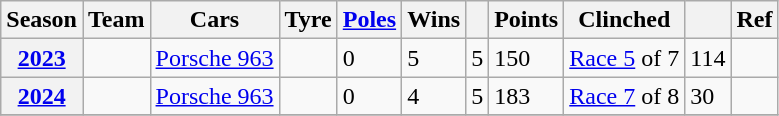<table class="wikitable sortable plainrowheaders";>
<tr>
<th scope=col>Season</th>
<th scope=col>Team</th>
<th scope=col>Cars</th>
<th scope=col>Tyre</th>
<th scope=col><a href='#'>Poles</a></th>
<th scope=col>Wins</th>
<th scope=col></th>
<th scope=col>Points</th>
<th scope=col>Clinched</th>
<th scope=col></th>
<th scope=col>Ref</th>
</tr>
<tr>
<th scope=row style="text-align: center;"><a href='#'>2023</a></th>
<td></td>
<td><a href='#'>Porsche 963</a></td>
<td></td>
<td>0</td>
<td>5</td>
<td>5</td>
<td>150</td>
<td><a href='#'>Race 5</a> of 7</td>
<td>114</td>
<td></td>
</tr>
<tr>
<th scope=row style="text-align: center;"><a href='#'>2024</a></th>
<td></td>
<td><a href='#'>Porsche 963</a></td>
<td></td>
<td>0</td>
<td>4</td>
<td>5</td>
<td>183</td>
<td><a href='#'>Race 7</a> of 8</td>
<td>30</td>
<td></td>
</tr>
<tr>
</tr>
</table>
